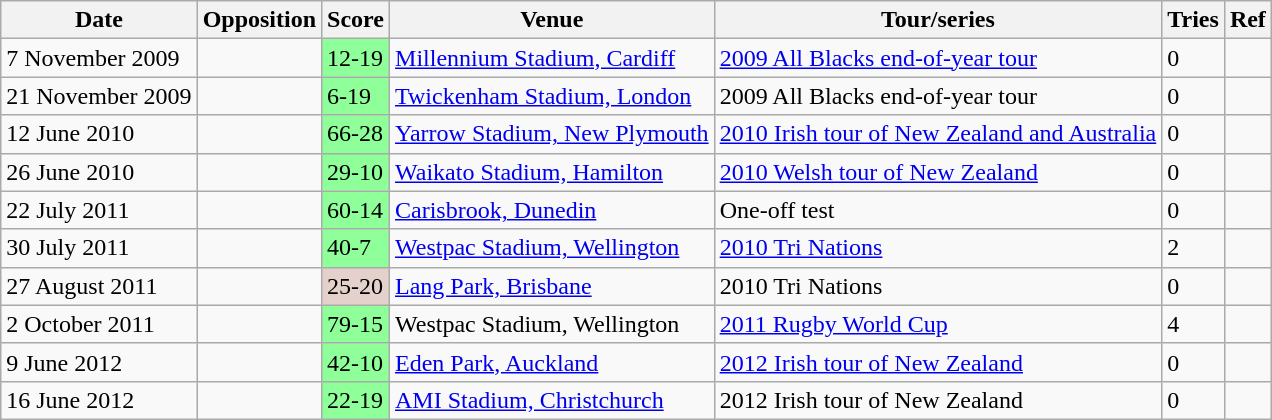<table class="wikitable">
<tr>
<th>Date</th>
<th>Opposition</th>
<th>Score</th>
<th>Venue</th>
<th>Tour/series</th>
<th>Tries</th>
<th>Ref</th>
</tr>
<tr>
<td>7 November 2009</td>
<td></td>
<td style="background:#8fff9a;">12-19</td>
<td><a href='#'>Millennium Stadium, Cardiff</a></td>
<td><a href='#'>2009 All Blacks end-of-year tour</a></td>
<td>0</td>
<td></td>
</tr>
<tr>
<td>21 November 2009</td>
<td></td>
<td style="background:#8fff9a;">6-19</td>
<td><a href='#'>Twickenham Stadium, London</a></td>
<td>2009 All Blacks end-of-year tour</td>
<td>0</td>
<td></td>
</tr>
<tr>
<td>12 June 2010</td>
<td></td>
<td style="background:#8fff9a;">66-28</td>
<td><a href='#'>Yarrow Stadium, New Plymouth</a></td>
<td><a href='#'>2010 Irish tour of New Zealand and Australia</a></td>
<td>0</td>
<td></td>
</tr>
<tr>
<td>26 June 2010</td>
<td></td>
<td style="background:#8fff9a;">29-10</td>
<td><a href='#'>Waikato Stadium, Hamilton</a></td>
<td><a href='#'>2010 Welsh tour of New Zealand</a></td>
<td>0</td>
<td></td>
</tr>
<tr>
<td>22 July 2011</td>
<td></td>
<td style="background:#8fff9a;">60-14</td>
<td><a href='#'>Carisbrook, Dunedin</a></td>
<td>One-off test</td>
<td>0</td>
<td></td>
</tr>
<tr>
<td>30 July 2011</td>
<td></td>
<td style="background:#8fff9a;">40-7</td>
<td><a href='#'>Westpac Stadium, Wellington</a></td>
<td><a href='#'>2010 Tri Nations</a></td>
<td>2</td>
<td></td>
</tr>
<tr>
<td>27 August 2011</td>
<td></td>
<td style="background:#e5d1cb;">25-20</td>
<td><a href='#'>Lang Park, Brisbane</a></td>
<td>2010 Tri Nations</td>
<td>0</td>
<td></td>
</tr>
<tr>
<td>2 October 2011</td>
<td></td>
<td style="background:#8fff9a;">79-15</td>
<td>Westpac Stadium, Wellington</td>
<td><a href='#'>2011 Rugby World Cup</a></td>
<td>4</td>
<td></td>
</tr>
<tr>
<td>9 June 2012</td>
<td></td>
<td style="background:#8fff9a;">42-10</td>
<td><a href='#'>Eden Park, Auckland</a></td>
<td><a href='#'>2012 Irish tour of New Zealand</a></td>
<td>0</td>
<td></td>
</tr>
<tr>
<td>16 June 2012</td>
<td></td>
<td style="background:#8fff9a;">22-19</td>
<td><a href='#'>AMI Stadium, Christchurch</a></td>
<td>2012 Irish tour of New Zealand</td>
<td>0</td>
<td></td>
</tr>
</table>
